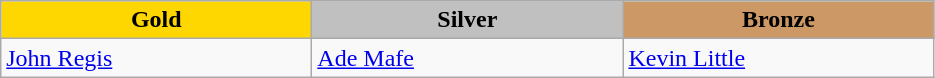<table class="wikitable" style="text-align:left">
<tr align="center">
<td width=200 bgcolor=gold><strong>Gold</strong></td>
<td width=200 bgcolor=silver><strong>Silver</strong></td>
<td width=200 bgcolor=CC9966><strong>Bronze</strong></td>
</tr>
<tr>
<td><a href='#'>John Regis</a><br><em></em></td>
<td><a href='#'>Ade Mafe</a><br><em></em></td>
<td><a href='#'>Kevin Little</a><br><em></em></td>
</tr>
</table>
